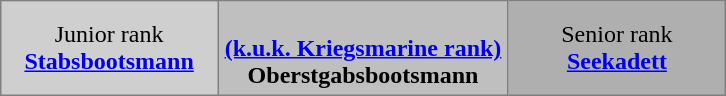<table class="toccolours" border="1" cellpadding="4" cellspacing="0" style="border-collapse: collapse; margin: 0.5em auto; clear: both;">
<tr>
<td width="30%" align="center" style="background:#cfcfcf;">Junior rank<br><strong><a href='#'>Stabsbootsmann</a></strong></td>
<td width="40%" align="center" style="background:#bfbfbf;"><br><strong><a href='#'>(k.u.k. Kriegsmarine rank)</a></strong><br><span><strong>Oberstgabsbootsmann</strong></span></td>
<td width="30%" align="center" style="background:#afafaf;">Senior rank<br><strong><a href='#'>Seekadett</a></strong></td>
</tr>
</table>
